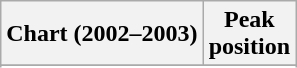<table class="wikitable sortable plainrowheaders" style="text-align:center">
<tr>
<th scope="col">Chart (2002–2003)</th>
<th scope="col">Peak<br>position</th>
</tr>
<tr>
</tr>
<tr>
</tr>
<tr>
</tr>
<tr>
</tr>
<tr>
</tr>
<tr>
</tr>
<tr>
</tr>
</table>
